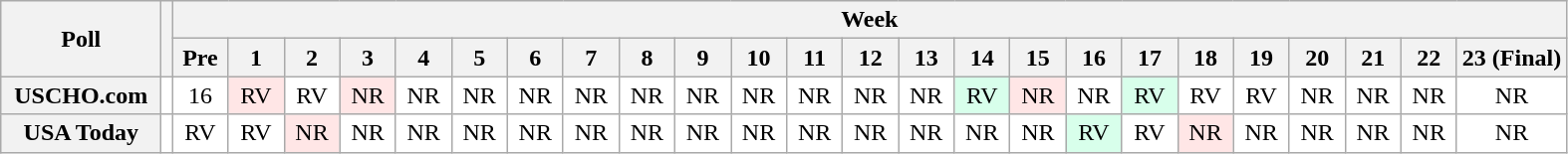<table class="wikitable" style="white-space:nowrap;">
<tr>
<th scope="col" width="100" rowspan="2">Poll</th>
<th rowspan="2"></th>
<th colspan="25">Week</th>
</tr>
<tr>
<th scope="col" width="30">Pre</th>
<th scope="col" width="30">1</th>
<th scope="col" width="30">2</th>
<th scope="col" width="30">3</th>
<th scope="col" width="30">4</th>
<th scope="col" width="30">5</th>
<th scope="col" width="30">6</th>
<th scope="col" width="30">7</th>
<th scope="col" width="30">8</th>
<th scope="col" width="30">9</th>
<th scope="col" width="30">10</th>
<th scope="col" width="30">11</th>
<th scope="col" width="30">12</th>
<th scope="col" width="30">13</th>
<th scope="col" width="30">14</th>
<th scope="col" width="30">15</th>
<th scope="col" width="30">16</th>
<th scope="col" width="30">17</th>
<th scope="col" width="30">18</th>
<th scope="col" width="30">19</th>
<th scope="col" width="30">20</th>
<th scope="col" width="30">21</th>
<th scope="col" width="30">22</th>
<th scope="col" width="30">23 (Final)</th>
</tr>
<tr style="text-align:center;">
<th>USCHO.com</th>
<td bgcolor=FFFFFF></td>
<td bgcolor=FFFFFF>16</td>
<td bgcolor=FFE6E6>RV</td>
<td bgcolor=FFFFFF>RV</td>
<td bgcolor=FFE6E6>NR</td>
<td bgcolor=FFFFFF>NR</td>
<td bgcolor=FFFFFF>NR</td>
<td bgcolor=FFFFFF>NR</td>
<td bgcolor=FFFFFF>NR</td>
<td bgcolor=FFFFFF>NR</td>
<td bgcolor=FFFFFF>NR</td>
<td bgcolor=FFFFFF>NR</td>
<td bgcolor=FFFFFF>NR</td>
<td bgcolor=FFFFFF>NR</td>
<td bgcolor=FFFFFF>NR</td>
<td bgcolor=D8FFEB>RV</td>
<td bgcolor=FFE6E6>NR</td>
<td bgcolor=FFFFFF>NR</td>
<td bgcolor=D8FFEB>RV</td>
<td bgcolor=FFFFFF>RV</td>
<td bgcolor=FFFFFF>RV</td>
<td bgcolor=FFFFFF>NR</td>
<td bgcolor=FFFFFF>NR</td>
<td bgcolor=FFFFFF>NR</td>
<td bgcolor=FFFFFF>NR</td>
</tr>
<tr style="text-align:center;">
<th>USA Today</th>
<td bgcolor=FFFFFF></td>
<td bgcolor=FFFFFF>RV</td>
<td bgcolor=FFFFFF>RV</td>
<td bgcolor=FFE6E6>NR</td>
<td bgcolor=FFFFFF>NR</td>
<td bgcolor=FFFFFF>NR</td>
<td bgcolor=FFFFFF>NR</td>
<td bgcolor=FFFFFF>NR</td>
<td bgcolor=FFFFFF>NR</td>
<td bgcolor=FFFFFF>NR</td>
<td bgcolor=FFFFFF>NR</td>
<td bgcolor=FFFFFF>NR</td>
<td bgcolor=FFFFFF>NR</td>
<td bgcolor=FFFFFF>NR</td>
<td bgcolor=FFFFFF>NR</td>
<td bgcolor=FFFFFF>NR</td>
<td bgcolor=FFFFFF>NR</td>
<td bgcolor=D8FFEB>RV</td>
<td bgcolor=FFFFFF>RV</td>
<td bgcolor=FFE6E6>NR</td>
<td bgcolor=FFFFFF>NR</td>
<td bgcolor=FFFFFF>NR</td>
<td bgcolor=FFFFFF>NR</td>
<td bgcolor=FFFFFF>NR</td>
<td bgcolor=FFFFFF>NR</td>
</tr>
</table>
